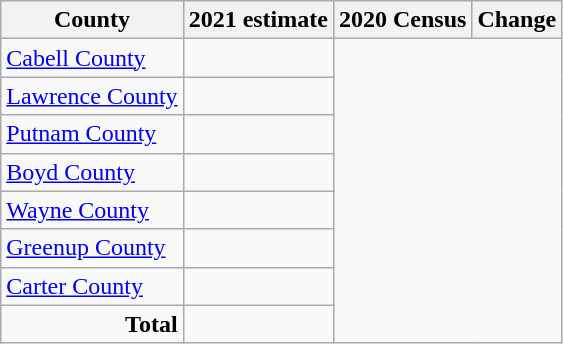<table class="wikitable sortable">
<tr>
<th>County</th>
<th>2021 estimate</th>
<th>2020 Census</th>
<th>Change</th>
</tr>
<tr>
<td><a href='#'>Cabell County</a></td>
<td></td>
</tr>
<tr>
<td><a href='#'>Lawrence County</a></td>
<td></td>
</tr>
<tr>
<td><a href='#'>Putnam County</a></td>
<td></td>
</tr>
<tr>
<td><a href='#'>Boyd County</a></td>
<td></td>
</tr>
<tr>
<td><a href='#'>Wayne County</a></td>
<td></td>
</tr>
<tr>
<td><a href='#'>Greenup County</a></td>
<td></td>
</tr>
<tr>
<td><a href='#'>Carter County</a></td>
<td></td>
</tr>
<tr class=sortbottom>
<td align=right><strong>Total</strong></td>
<td></td>
</tr>
</table>
